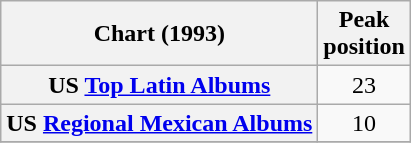<table class="wikitable sortable plainrowheaders" style="text-align:center;">
<tr>
<th scope="col">Chart (1993)</th>
<th scope="col">Peak<br>position</th>
</tr>
<tr>
<th scope="row">US <a href='#'>Top Latin Albums</a></th>
<td>23</td>
</tr>
<tr>
<th scope="row">US <a href='#'>Regional Mexican Albums</a></th>
<td>10</td>
</tr>
<tr>
</tr>
</table>
